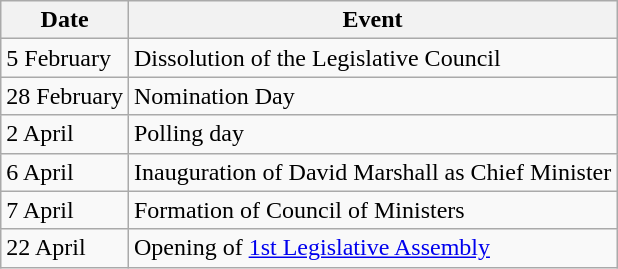<table class="wikitable">
<tr>
<th>Date</th>
<th>Event</th>
</tr>
<tr>
<td>5 February</td>
<td>Dissolution of the Legislative Council</td>
</tr>
<tr>
<td>28 February</td>
<td>Nomination Day</td>
</tr>
<tr>
<td>2 April</td>
<td>Polling day</td>
</tr>
<tr>
<td>6 April</td>
<td>Inauguration of David Marshall as Chief Minister</td>
</tr>
<tr>
<td>7 April</td>
<td>Formation of Council of Ministers</td>
</tr>
<tr>
<td>22 April</td>
<td>Opening of <a href='#'>1st Legislative Assembly</a></td>
</tr>
</table>
